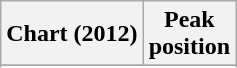<table class="wikitable sortable plainrowheaders" style="text-align:center">
<tr>
<th>Chart (2012)</th>
<th>Peak<br>position</th>
</tr>
<tr>
</tr>
<tr>
</tr>
</table>
